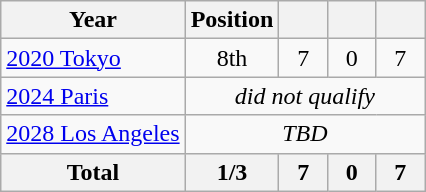<table class="wikitable" style="text-align: center;">
<tr>
<th>Year</th>
<th>Position</th>
<th width=25px></th>
<th width=25px></th>
<th width=25px></th>
</tr>
<tr>
<td style="text-align: left;"> <a href='#'>2020 Tokyo</a></td>
<td>8th</td>
<td>7</td>
<td>0</td>
<td>7</td>
</tr>
<tr>
<td style="text-align: left;"> <a href='#'>2024 Paris</a></td>
<td colspan=4><em>did not qualify</em></td>
</tr>
<tr>
<td style="text-align: left;"> <a href='#'>2028 Los Angeles</a></td>
<td colspan=4><em>TBD</em></td>
</tr>
<tr>
<th>Total</th>
<th>1/3</th>
<th>7</th>
<th>0</th>
<th>7</th>
</tr>
</table>
